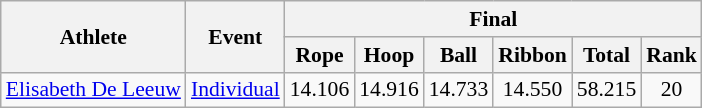<table class="wikitable" style="font-size:90%">
<tr>
<th rowspan="2">Athlete</th>
<th rowspan="2">Event</th>
<th colspan="6">Final</th>
</tr>
<tr>
<th>Rope</th>
<th>Hoop</th>
<th>Ball</th>
<th>Ribbon</th>
<th>Total</th>
<th>Rank</th>
</tr>
<tr>
<td><a href='#'>Elisabeth De Leeuw</a></td>
<td><a href='#'>Individual</a></td>
<td align=center>14.106</td>
<td align=center>14.916</td>
<td align=center>14.733</td>
<td align=center>14.550</td>
<td align=center>58.215</td>
<td align=center>20</td>
</tr>
</table>
